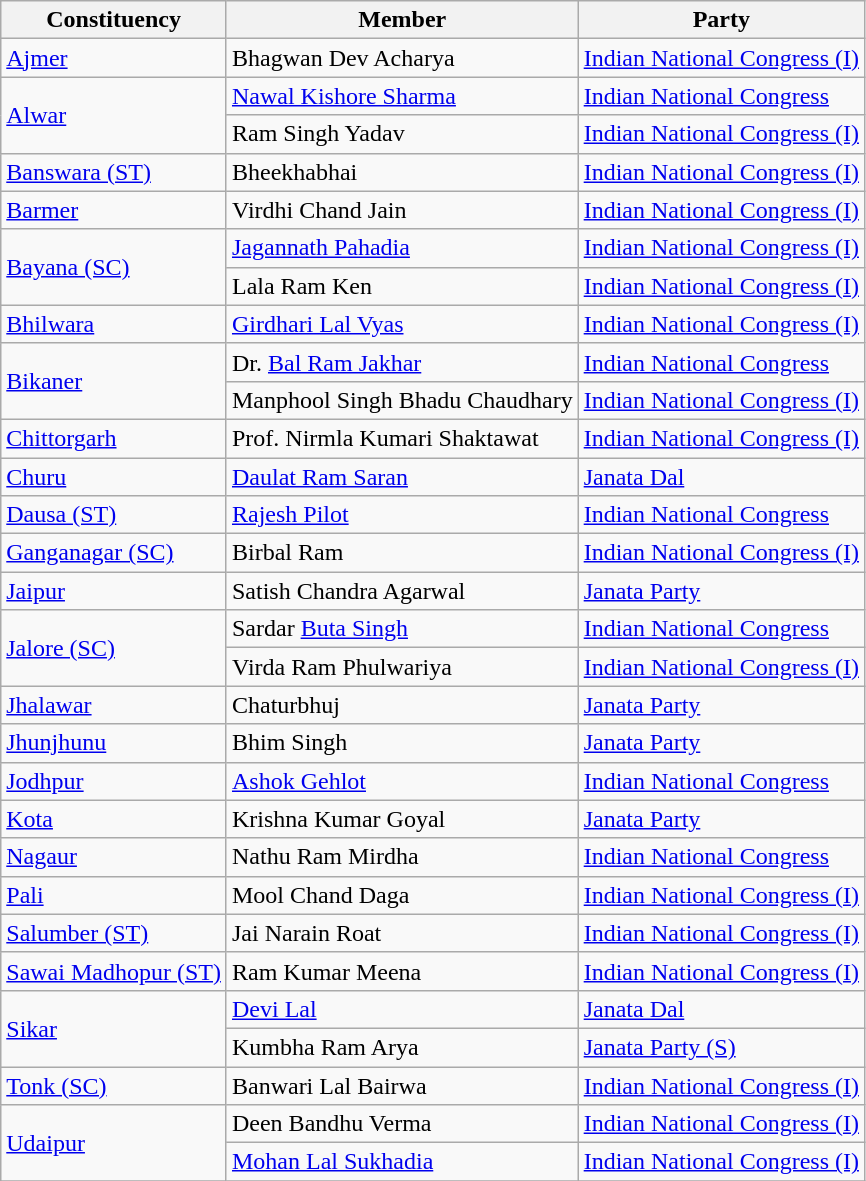<table class="wikitable sortable">
<tr>
<th>Constituency</th>
<th>Member</th>
<th>Party</th>
</tr>
<tr>
<td><a href='#'>Ajmer</a></td>
<td>Bhagwan Dev Acharya</td>
<td><a href='#'>Indian National Congress (I)</a></td>
</tr>
<tr>
<td rowspan=2><a href='#'>Alwar</a></td>
<td><a href='#'>Nawal Kishore Sharma</a></td>
<td><a href='#'>Indian National Congress</a></td>
</tr>
<tr>
<td>Ram Singh Yadav</td>
<td><a href='#'>Indian National Congress (I)</a></td>
</tr>
<tr>
<td><a href='#'>Banswara (ST)</a></td>
<td>Bheekhabhai</td>
<td><a href='#'>Indian National Congress (I)</a></td>
</tr>
<tr>
<td><a href='#'>Barmer</a></td>
<td>Virdhi Chand Jain</td>
<td><a href='#'>Indian National Congress (I)</a></td>
</tr>
<tr>
<td rowspan=2><a href='#'>Bayana (SC)</a></td>
<td><a href='#'>Jagannath Pahadia</a></td>
<td><a href='#'>Indian National Congress (I)</a></td>
</tr>
<tr>
<td>Lala Ram Ken</td>
<td><a href='#'>Indian National Congress (I)</a></td>
</tr>
<tr>
<td><a href='#'>Bhilwara</a></td>
<td><a href='#'>Girdhari Lal Vyas</a></td>
<td><a href='#'>Indian National Congress (I)</a></td>
</tr>
<tr>
<td rowspan=2><a href='#'>Bikaner</a></td>
<td>Dr. <a href='#'>Bal Ram Jakhar</a></td>
<td><a href='#'>Indian National Congress</a></td>
</tr>
<tr>
<td>Manphool Singh Bhadu Chaudhary</td>
<td><a href='#'>Indian National Congress (I)</a></td>
</tr>
<tr>
<td><a href='#'>Chittorgarh</a></td>
<td>Prof. Nirmla Kumari Shaktawat</td>
<td><a href='#'>Indian National Congress (I)</a></td>
</tr>
<tr>
<td><a href='#'>Churu</a></td>
<td><a href='#'>Daulat Ram Saran</a></td>
<td><a href='#'>Janata Dal</a></td>
</tr>
<tr>
<td><a href='#'>Dausa (ST)</a></td>
<td><a href='#'>Rajesh Pilot</a></td>
<td><a href='#'>Indian National Congress</a></td>
</tr>
<tr>
<td><a href='#'>Ganganagar (SC)</a></td>
<td>Birbal Ram</td>
<td><a href='#'>Indian National Congress (I)</a></td>
</tr>
<tr>
<td><a href='#'>Jaipur</a></td>
<td>Satish Chandra Agarwal</td>
<td><a href='#'>Janata Party</a></td>
</tr>
<tr>
<td rowspan=2><a href='#'>Jalore (SC)</a></td>
<td>Sardar <a href='#'>Buta Singh</a></td>
<td><a href='#'>Indian National Congress</a></td>
</tr>
<tr>
<td>Virda Ram Phulwariya</td>
<td><a href='#'>Indian National Congress (I)</a></td>
</tr>
<tr>
<td><a href='#'>Jhalawar</a></td>
<td>Chaturbhuj</td>
<td><a href='#'>Janata Party</a></td>
</tr>
<tr>
<td><a href='#'>Jhunjhunu</a></td>
<td>Bhim Singh</td>
<td><a href='#'>Janata Party</a></td>
</tr>
<tr>
<td><a href='#'>Jodhpur</a></td>
<td><a href='#'>Ashok Gehlot</a></td>
<td><a href='#'>Indian National Congress</a></td>
</tr>
<tr>
<td><a href='#'>Kota</a></td>
<td>Krishna Kumar Goyal</td>
<td><a href='#'>Janata Party</a></td>
</tr>
<tr>
<td><a href='#'>Nagaur</a></td>
<td>Nathu Ram Mirdha</td>
<td><a href='#'>Indian National Congress</a></td>
</tr>
<tr>
<td><a href='#'>Pali</a></td>
<td>Mool Chand Daga</td>
<td><a href='#'>Indian National Congress (I)</a></td>
</tr>
<tr>
<td><a href='#'>Salumber (ST)</a></td>
<td>Jai Narain Roat</td>
<td><a href='#'>Indian National Congress (I)</a></td>
</tr>
<tr>
<td><a href='#'>Sawai Madhopur (ST)</a></td>
<td>Ram Kumar Meena</td>
<td><a href='#'>Indian National Congress (I)</a></td>
</tr>
<tr>
<td rowspan=2><a href='#'>Sikar</a></td>
<td><a href='#'>Devi Lal</a></td>
<td><a href='#'>Janata Dal</a></td>
</tr>
<tr>
<td>Kumbha Ram Arya</td>
<td><a href='#'>Janata Party (S)</a></td>
</tr>
<tr>
<td><a href='#'>Tonk (SC)</a></td>
<td>Banwari Lal Bairwa</td>
<td><a href='#'>Indian National Congress (I)</a></td>
</tr>
<tr>
<td rowspan=2><a href='#'>Udaipur</a></td>
<td>Deen Bandhu Verma</td>
<td><a href='#'>Indian National Congress (I)</a></td>
</tr>
<tr>
<td><a href='#'>Mohan Lal Sukhadia</a></td>
<td><a href='#'>Indian National Congress (I)</a></td>
</tr>
<tr>
</tr>
</table>
